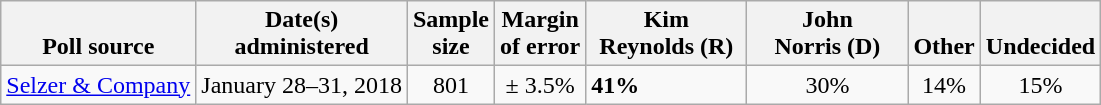<table class="wikitable">
<tr valign=bottom>
<th>Poll source</th>
<th>Date(s)<br>administered</th>
<th>Sample<br>size</th>
<th>Margin<br>of error</th>
<th style="width:100px;">Kim<br>Reynolds (R)</th>
<th style="width:100px;">John<br>Norris (D)</th>
<th>Other</th>
<th>Undecided</th>
</tr>
<tr>
<td><a href='#'>Selzer & Company</a></td>
<td align=center>January 28–31, 2018</td>
<td align=center>801</td>
<td align=center>± 3.5%</td>
<td><strong>41%</strong></td>
<td align=center>30%</td>
<td align=center>14%</td>
<td align=center>15%</td>
</tr>
</table>
